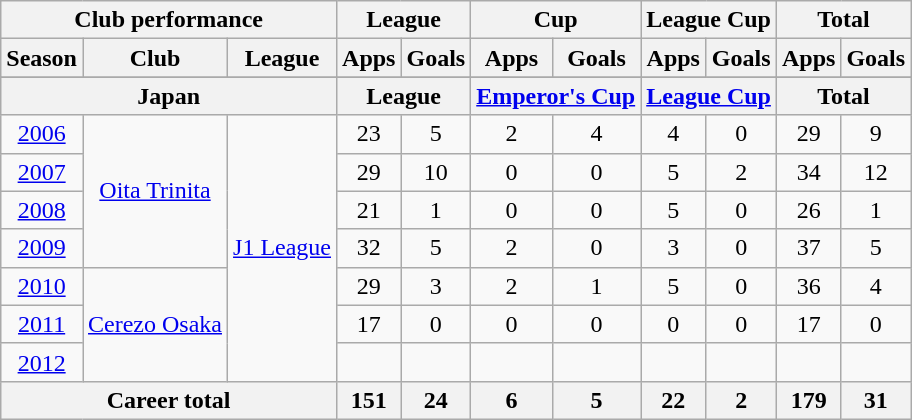<table class="wikitable" style="text-align:center">
<tr>
<th colspan=3>Club performance</th>
<th colspan=2>League</th>
<th colspan=2>Cup</th>
<th colspan=2>League Cup</th>
<th colspan=2>Total</th>
</tr>
<tr>
<th>Season</th>
<th>Club</th>
<th>League</th>
<th>Apps</th>
<th>Goals</th>
<th>Apps</th>
<th>Goals</th>
<th>Apps</th>
<th>Goals</th>
<th>Apps</th>
<th>Goals</th>
</tr>
<tr>
</tr>
<tr>
<th colspan=3>Japan</th>
<th colspan=2>League</th>
<th colspan=2><a href='#'>Emperor's Cup</a></th>
<th colspan=2><a href='#'>League Cup</a></th>
<th colspan=2>Total</th>
</tr>
<tr>
<td><a href='#'>2006</a></td>
<td rowspan="4"><a href='#'>Oita Trinita</a></td>
<td rowspan="7"><a href='#'>J1 League</a></td>
<td>23</td>
<td>5</td>
<td>2</td>
<td>4</td>
<td>4</td>
<td>0</td>
<td>29</td>
<td>9</td>
</tr>
<tr>
<td><a href='#'>2007</a></td>
<td>29</td>
<td>10</td>
<td>0</td>
<td>0</td>
<td>5</td>
<td>2</td>
<td>34</td>
<td>12</td>
</tr>
<tr>
<td><a href='#'>2008</a></td>
<td>21</td>
<td>1</td>
<td>0</td>
<td>0</td>
<td>5</td>
<td>0</td>
<td>26</td>
<td>1</td>
</tr>
<tr>
<td><a href='#'>2009</a></td>
<td>32</td>
<td>5</td>
<td>2</td>
<td>0</td>
<td>3</td>
<td>0</td>
<td>37</td>
<td>5</td>
</tr>
<tr>
<td><a href='#'>2010</a></td>
<td rowspan="3"><a href='#'>Cerezo Osaka</a></td>
<td>29</td>
<td>3</td>
<td>2</td>
<td>1</td>
<td>5</td>
<td>0</td>
<td>36</td>
<td>4</td>
</tr>
<tr>
<td><a href='#'>2011</a></td>
<td>17</td>
<td>0</td>
<td>0</td>
<td>0</td>
<td>0</td>
<td>0</td>
<td>17</td>
<td>0</td>
</tr>
<tr>
<td><a href='#'>2012</a></td>
<td></td>
<td></td>
<td></td>
<td></td>
<td></td>
<td></td>
<td></td>
<td></td>
</tr>
<tr>
<th colspan=3>Career total</th>
<th>151</th>
<th>24</th>
<th>6</th>
<th>5</th>
<th>22</th>
<th>2</th>
<th>179</th>
<th>31</th>
</tr>
</table>
